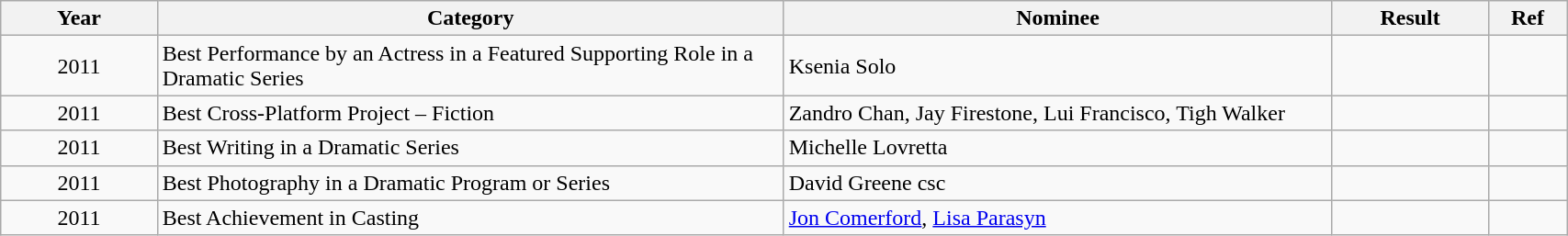<table class="wikitable" style="width:90%;">
<tr>
<th style="width:10%;">Year</th>
<th style="width:40%;">Category</th>
<th style="width:35%;">Nominee</th>
<th style="width:10%;">Result</th>
<th style="width:5%;">Ref</th>
</tr>
<tr>
<td style="text-align:center;">2011</td>
<td>Best Performance by an Actress in a Featured Supporting Role in a Dramatic Series</td>
<td>Ksenia Solo</td>
<td></td>
<td style="text-align:center;"></td>
</tr>
<tr>
<td style="text-align:center;">2011</td>
<td>Best Cross-Platform Project – Fiction</td>
<td>Zandro Chan, Jay Firestone, Lui Francisco, Tigh Walker</td>
<td></td>
<td style="text-align:center;"></td>
</tr>
<tr>
<td style="text-align:center;">2011</td>
<td>Best Writing in a Dramatic Series</td>
<td>Michelle Lovretta</td>
<td></td>
<td style="text-align:center;"></td>
</tr>
<tr>
<td style="text-align:center;">2011</td>
<td>Best Photography in a Dramatic Program or Series</td>
<td>David Greene csc</td>
<td></td>
<td style="text-align:center;"></td>
</tr>
<tr>
<td style="text-align:center;">2011</td>
<td>Best Achievement in Casting</td>
<td><a href='#'>Jon Comerford</a>, <a href='#'>Lisa Parasyn</a></td>
<td></td>
<td style="text-align:center;"></td>
</tr>
</table>
